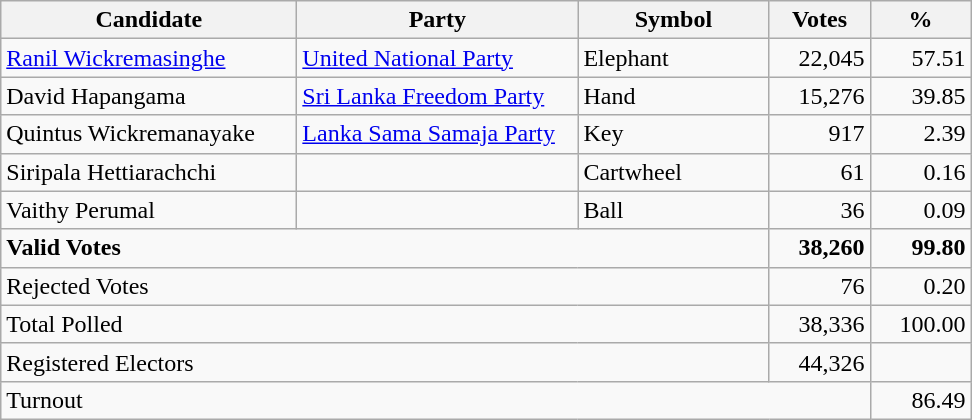<table class="wikitable" border="1" style="text-align:right;">
<tr>
<th align=left width="190">Candidate</th>
<th align=left width="180">Party</th>
<th align=left width="120">Symbol</th>
<th align=left width="60">Votes</th>
<th align=left width="60">%</th>
</tr>
<tr>
<td align=left><a href='#'>Ranil Wickremasinghe</a></td>
<td align=left><a href='#'>United National Party</a></td>
<td align=left>Elephant</td>
<td align=right>22,045</td>
<td align=right>57.51</td>
</tr>
<tr>
<td align=left>David Hapangama</td>
<td align=left><a href='#'>Sri Lanka Freedom Party</a></td>
<td align=left>Hand</td>
<td align=right>15,276</td>
<td align=right>39.85</td>
</tr>
<tr>
<td align=left>Quintus Wickremanayake</td>
<td align=left><a href='#'>Lanka Sama Samaja Party</a></td>
<td align=left>Key</td>
<td align=right>917</td>
<td align=right>2.39</td>
</tr>
<tr>
<td align=left>Siripala Hettiarachchi</td>
<td></td>
<td align=left>Cartwheel</td>
<td align=right>61</td>
<td align=right>0.16</td>
</tr>
<tr>
<td align=left>Vaithy Perumal</td>
<td></td>
<td align=left>Ball</td>
<td align=right>36</td>
<td align=right>0.09</td>
</tr>
<tr>
<td align=left colspan=3><strong>Valid Votes</strong></td>
<td align=right><strong>38,260</strong></td>
<td align=right><strong>99.80</strong></td>
</tr>
<tr>
<td align=left colspan=3>Rejected Votes</td>
<td align=right>76</td>
<td align=right>0.20</td>
</tr>
<tr>
<td align=left colspan=3>Total Polled</td>
<td align=right>38,336</td>
<td align=right>100.00</td>
</tr>
<tr>
<td align=left colspan=3>Registered Electors</td>
<td align=right>44,326</td>
<td></td>
</tr>
<tr>
<td align=left colspan=4>Turnout</td>
<td align=right>86.49</td>
</tr>
</table>
